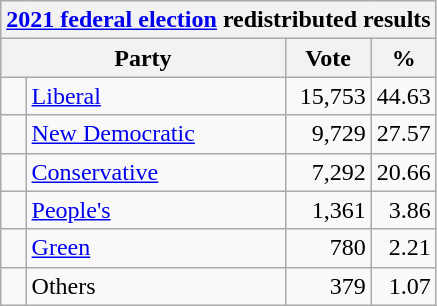<table class="wikitable">
<tr>
<th colspan="4"><a href='#'>2021 federal election</a> redistributed results</th>
</tr>
<tr>
<th bgcolor="#DDDDFF" width="130px" colspan="2">Party</th>
<th bgcolor="#DDDDFF" width="50px">Vote</th>
<th bgcolor="#DDDDFF" width="30px">%</th>
</tr>
<tr>
<td> </td>
<td><a href='#'>Liberal</a></td>
<td align=right>15,753</td>
<td align=right>44.63</td>
</tr>
<tr>
<td> </td>
<td><a href='#'>New Democratic</a></td>
<td align=right>9,729</td>
<td align=right>27.57</td>
</tr>
<tr>
<td> </td>
<td><a href='#'>Conservative</a></td>
<td align=right>7,292</td>
<td align=right>20.66</td>
</tr>
<tr>
<td> </td>
<td><a href='#'>People's</a></td>
<td align=right>1,361</td>
<td align=right>3.86</td>
</tr>
<tr>
<td> </td>
<td><a href='#'>Green</a></td>
<td align=right>780</td>
<td align=right>2.21</td>
</tr>
<tr>
<td> </td>
<td>Others</td>
<td align=right>379</td>
<td align=right>1.07</td>
</tr>
</table>
